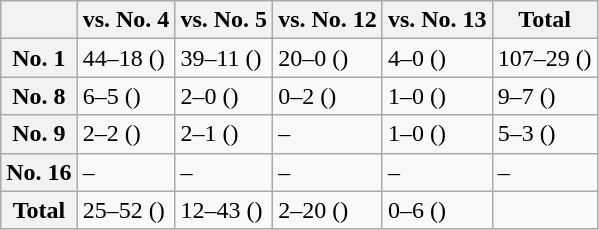<table class="wikitable">
<tr>
<th></th>
<th>vs. No. 4</th>
<th>vs. No. 5</th>
<th>vs. No. 12</th>
<th>vs. No. 13</th>
<th>Total</th>
</tr>
<tr>
<th>No. 1</th>
<td>44–18 ()</td>
<td>39–11 ()</td>
<td>20–0 ()</td>
<td>4–0 ()</td>
<td>107–29 ()</td>
</tr>
<tr>
<th>No. 8</th>
<td>6–5 ()</td>
<td>2–0 ()</td>
<td>0–2 ()</td>
<td>1–0 ()</td>
<td>9–7 ()</td>
</tr>
<tr>
<th>No. 9</th>
<td>2–2 ()</td>
<td>2–1 ()</td>
<td>–</td>
<td>1–0 ()</td>
<td>5–3 ()</td>
</tr>
<tr>
<th>No. 16</th>
<td>–</td>
<td>–</td>
<td>–</td>
<td>–</td>
<td>–</td>
</tr>
<tr>
<th>Total</th>
<td>25–52 ()</td>
<td>12–43 ()</td>
<td>2–20 ()</td>
<td>0–6 ()</td>
<td></td>
</tr>
</table>
